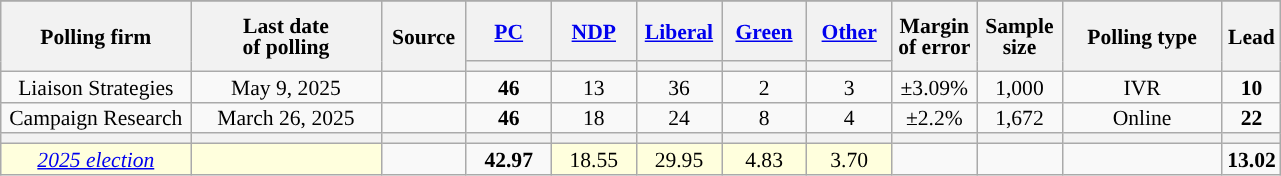<table class="wikitable" style="text-align:center;font-size:90%;line-height:14px">
<tr>
</tr>
<tr style="height:40px;">
<th style="width:120px" rowspan="2">Polling firm</th>
<th style="width:120px" rowspan="2">Last date<br>of polling</th>
<th style="width:50px;" rowspan="2">Source</th>
<th style="width:50px;"><a href='#'>PC</a></th>
<th style="width:50px;"><a href='#'>NDP</a></th>
<th style="width:50px;"><a href='#'>Liberal</a></th>
<th style="width:50px;"><a href='#'>Green</a></th>
<th style="width:50px;"><a href='#'>Other</a></th>
<th rowspan="2" style="width:50px;">Margin of error</th>
<th rowspan="2" style="width:50px;">Sample size</th>
<th rowspan="2" style="width:100px;">Polling type</th>
<th rowspan="2" style="width:20px;" data-sort-type="number">Lead</th>
</tr>
<tr class="sorttop">
<th style="background:"></th>
<th style="background:"></th>
<th style="background:"></th>
<th style="background:"></th>
<th style="background:"></th>
</tr>
<tr>
<td>Liaison Strategies</td>
<td>May 9, 2025</td>
<td></td>
<td><strong>46</strong></td>
<td>13</td>
<td>36</td>
<td>2</td>
<td>3</td>
<td>±3.09%</td>
<td>1,000</td>
<td>IVR</td>
<td><strong>10</strong></td>
</tr>
<tr>
<td>Campaign Research</td>
<td>March 26, 2025</td>
<td></td>
<td><strong>46</strong></td>
<td>18</td>
<td>24</td>
<td>8</td>
<td>4</td>
<td>±2.2%</td>
<td>1,672</td>
<td>Online</td>
<td><strong>22</strong></td>
</tr>
<tr>
<th></th>
<th></th>
<th></th>
<th></th>
<th></th>
<th></th>
<th></th>
<th></th>
<th></th>
<th></th>
<th></th>
<th></th>
</tr>
<tr>
<td style="background:#ffd;"><em><a href='#'>2025 election</a></em></td>
<td style="background:#ffd;"></td>
<td></td>
<td><strong>42.97</strong></td>
<td style="background:#ffd;">18.55</td>
<td style="background:#ffd;">29.95</td>
<td style="background:#ffd;">4.83</td>
<td style="background:#ffd;">3.70</td>
<td></td>
<td></td>
<td></td>
<td><strong>13.02</strong></td>
</tr>
</table>
